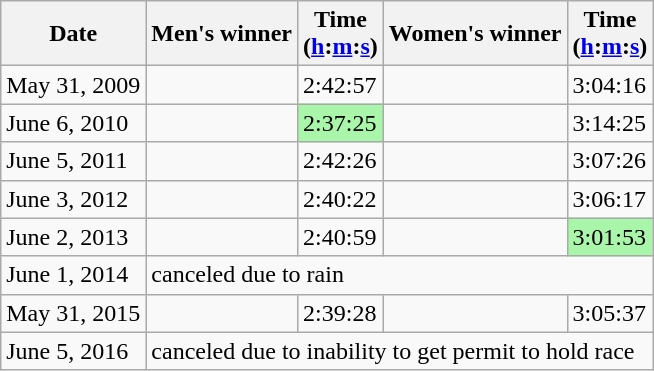<table class="wikitable" style=" text-align:left">
<tr>
<th>Date</th>
<th>Men's winner</th>
<th>Time<br>(<a href='#'>h</a>:<a href='#'>m</a>:<a href='#'>s</a>)</th>
<th>Women's winner</th>
<th>Time<br>(<a href='#'>h</a>:<a href='#'>m</a>:<a href='#'>s</a>)</th>
</tr>
<tr>
<td>May 31, 2009</td>
<td></td>
<td>2:42:57</td>
<td></td>
<td>3:04:16</td>
</tr>
<tr>
<td>June 6, 2010</td>
<td></td>
<td bgcolor=#A9F5A9>2:37:25</td>
<td></td>
<td>3:14:25</td>
</tr>
<tr>
<td>June 5, 2011</td>
<td></td>
<td>2:42:26</td>
<td></td>
<td>3:07:26</td>
</tr>
<tr>
<td>June 3, 2012</td>
<td></td>
<td>2:40:22</td>
<td></td>
<td>3:06:17</td>
</tr>
<tr>
<td>June 2, 2013</td>
<td></td>
<td>2:40:59</td>
<td></td>
<td bgcolor=#A9F5A9>3:01:53</td>
</tr>
<tr>
<td>June 1, 2014</td>
<td colspan=4>canceled due to rain</td>
</tr>
<tr>
<td>May 31, 2015</td>
<td></td>
<td>2:39:28</td>
<td></td>
<td>3:05:37</td>
</tr>
<tr>
<td>June 5, 2016</td>
<td colspan=4>canceled due to inability to get permit to hold race</td>
</tr>
</table>
